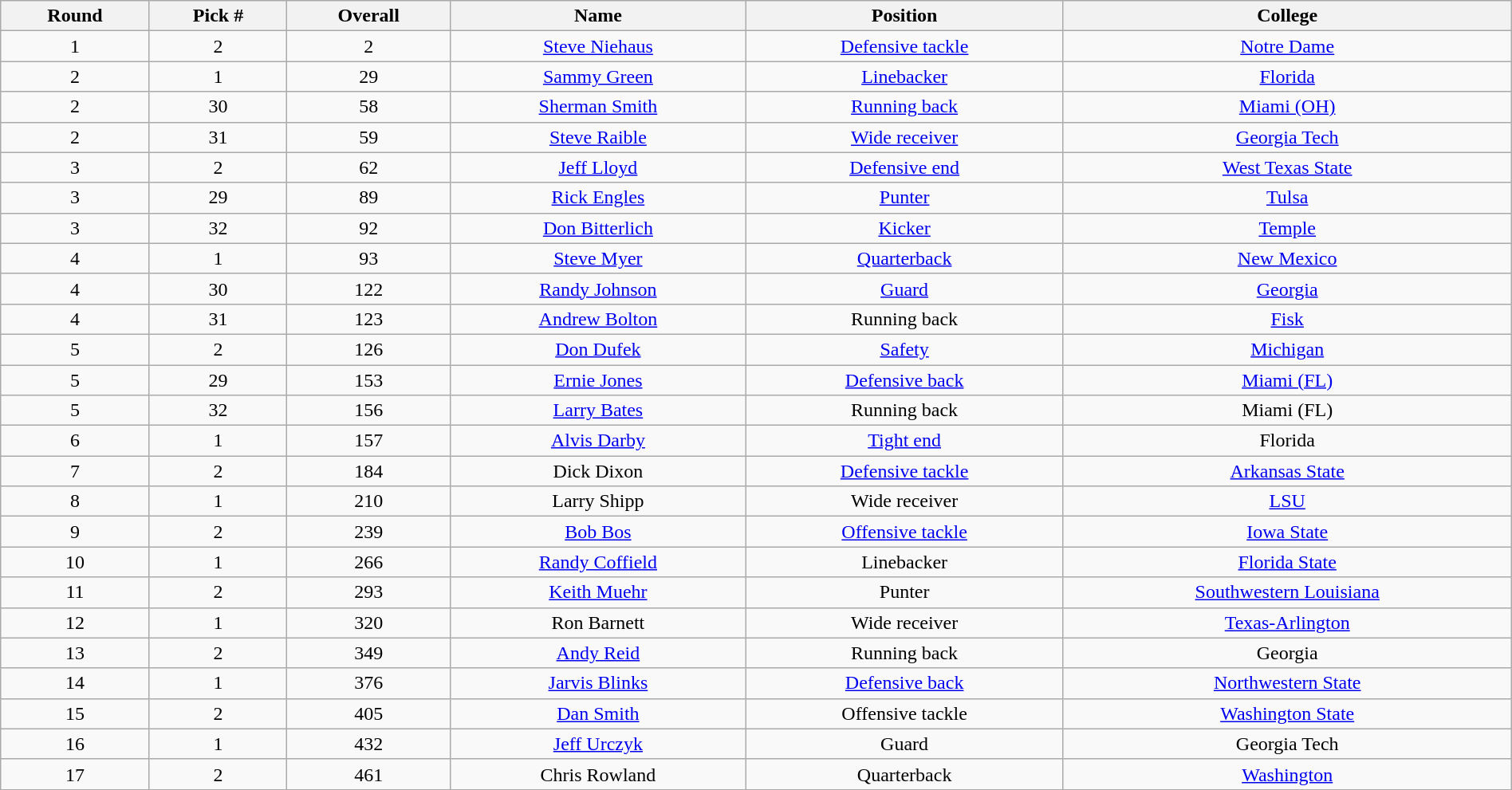<table class="wikitable sortable sortable" style="width: 100%; text-align:center">
<tr>
<th>Round</th>
<th>Pick #</th>
<th>Overall</th>
<th>Name</th>
<th>Position</th>
<th>College</th>
</tr>
<tr>
<td>1</td>
<td>2</td>
<td>2</td>
<td><a href='#'>Steve Niehaus</a></td>
<td><a href='#'>Defensive tackle</a></td>
<td><a href='#'>Notre Dame</a></td>
</tr>
<tr>
<td>2</td>
<td>1</td>
<td>29</td>
<td><a href='#'>Sammy Green</a></td>
<td><a href='#'>Linebacker</a></td>
<td><a href='#'>Florida</a></td>
</tr>
<tr>
<td>2</td>
<td>30</td>
<td>58</td>
<td><a href='#'>Sherman Smith</a></td>
<td><a href='#'>Running back</a></td>
<td><a href='#'>Miami (OH)</a></td>
</tr>
<tr>
<td>2</td>
<td>31</td>
<td>59</td>
<td><a href='#'>Steve Raible</a></td>
<td><a href='#'>Wide receiver</a></td>
<td><a href='#'>Georgia Tech</a></td>
</tr>
<tr>
<td>3</td>
<td>2</td>
<td>62</td>
<td><a href='#'>Jeff Lloyd</a></td>
<td><a href='#'>Defensive end</a></td>
<td><a href='#'>West Texas State</a></td>
</tr>
<tr>
<td>3</td>
<td>29</td>
<td>89</td>
<td><a href='#'>Rick Engles</a></td>
<td><a href='#'>Punter</a></td>
<td><a href='#'>Tulsa</a></td>
</tr>
<tr>
<td>3</td>
<td>32</td>
<td>92</td>
<td><a href='#'>Don Bitterlich</a></td>
<td><a href='#'>Kicker</a></td>
<td><a href='#'>Temple</a></td>
</tr>
<tr>
<td>4</td>
<td>1</td>
<td>93</td>
<td><a href='#'>Steve Myer</a></td>
<td><a href='#'>Quarterback</a></td>
<td><a href='#'>New Mexico</a></td>
</tr>
<tr>
<td>4</td>
<td>30</td>
<td>122</td>
<td><a href='#'>Randy Johnson</a></td>
<td><a href='#'>Guard</a></td>
<td><a href='#'>Georgia</a></td>
</tr>
<tr>
<td>4</td>
<td>31</td>
<td>123</td>
<td><a href='#'>Andrew Bolton</a></td>
<td>Running back</td>
<td><a href='#'>Fisk</a></td>
</tr>
<tr>
<td>5</td>
<td>2</td>
<td>126</td>
<td><a href='#'>Don Dufek</a></td>
<td><a href='#'>Safety</a></td>
<td><a href='#'>Michigan</a></td>
</tr>
<tr>
<td>5</td>
<td>29</td>
<td>153</td>
<td><a href='#'>Ernie Jones</a></td>
<td><a href='#'>Defensive back</a></td>
<td><a href='#'>Miami (FL)</a></td>
</tr>
<tr>
<td>5</td>
<td>32</td>
<td>156</td>
<td><a href='#'>Larry Bates</a></td>
<td>Running back</td>
<td>Miami (FL)</td>
</tr>
<tr>
<td>6</td>
<td>1</td>
<td>157</td>
<td><a href='#'>Alvis Darby</a></td>
<td><a href='#'>Tight end</a></td>
<td>Florida</td>
</tr>
<tr>
<td>7</td>
<td>2</td>
<td>184</td>
<td>Dick Dixon</td>
<td><a href='#'>Defensive tackle</a></td>
<td><a href='#'>Arkansas State</a></td>
</tr>
<tr>
<td>8</td>
<td>1</td>
<td>210</td>
<td>Larry Shipp</td>
<td>Wide receiver</td>
<td><a href='#'>LSU</a></td>
</tr>
<tr>
<td>9</td>
<td>2</td>
<td>239</td>
<td><a href='#'>Bob Bos</a></td>
<td><a href='#'>Offensive tackle</a></td>
<td><a href='#'>Iowa State</a></td>
</tr>
<tr>
<td>10</td>
<td>1</td>
<td>266</td>
<td><a href='#'>Randy Coffield</a></td>
<td>Linebacker</td>
<td><a href='#'>Florida State</a></td>
</tr>
<tr>
<td>11</td>
<td>2</td>
<td>293</td>
<td><a href='#'>Keith Muehr</a></td>
<td>Punter</td>
<td><a href='#'>Southwestern Louisiana</a></td>
</tr>
<tr>
<td>12</td>
<td>1</td>
<td>320</td>
<td>Ron Barnett</td>
<td>Wide receiver</td>
<td><a href='#'>Texas-Arlington</a></td>
</tr>
<tr>
<td>13</td>
<td>2</td>
<td>349</td>
<td><a href='#'>Andy Reid</a></td>
<td>Running back</td>
<td>Georgia</td>
</tr>
<tr>
<td>14</td>
<td>1</td>
<td>376</td>
<td><a href='#'>Jarvis Blinks</a></td>
<td><a href='#'>Defensive back</a></td>
<td><a href='#'>Northwestern State</a></td>
</tr>
<tr>
<td>15</td>
<td>2</td>
<td>405</td>
<td><a href='#'>Dan Smith</a></td>
<td>Offensive tackle</td>
<td><a href='#'>Washington State</a></td>
</tr>
<tr>
<td>16</td>
<td>1</td>
<td>432</td>
<td><a href='#'>Jeff Urczyk</a></td>
<td>Guard</td>
<td>Georgia Tech</td>
</tr>
<tr>
<td>17</td>
<td>2</td>
<td>461</td>
<td>Chris Rowland</td>
<td>Quarterback</td>
<td><a href='#'>Washington</a></td>
</tr>
</table>
